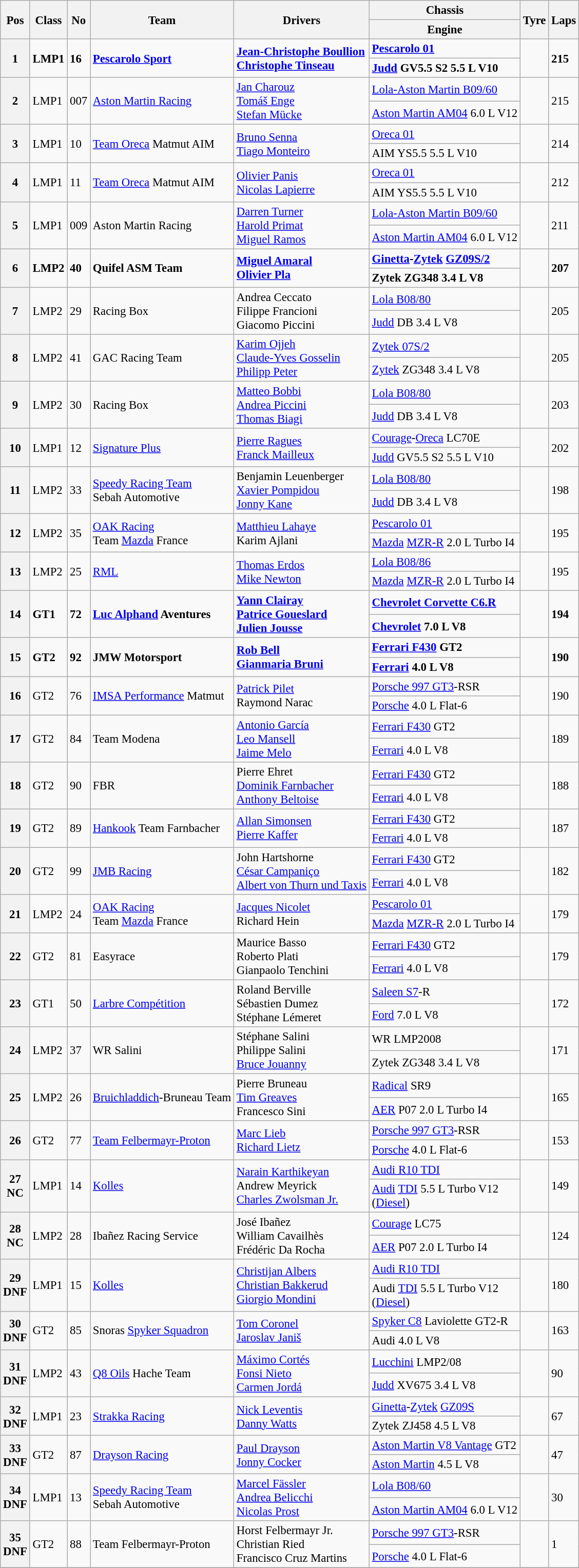<table class="wikitable" style="font-size: 95%;">
<tr>
<th rowspan=2>Pos</th>
<th rowspan=2>Class</th>
<th rowspan=2>No</th>
<th rowspan=2>Team</th>
<th rowspan=2>Drivers</th>
<th>Chassis</th>
<th rowspan=2>Tyre</th>
<th rowspan=2>Laps</th>
</tr>
<tr>
<th>Engine</th>
</tr>
<tr style="font-weight:bold">
<th rowspan=2>1</th>
<td rowspan=2>LMP1</td>
<td rowspan=2>16</td>
<td rowspan=2> <a href='#'>Pescarolo Sport</a></td>
<td rowspan=2> <a href='#'>Jean-Christophe Boullion</a><br> <a href='#'>Christophe Tinseau</a></td>
<td><a href='#'>Pescarolo 01</a></td>
<td rowspan=2></td>
<td rowspan=2>215</td>
</tr>
<tr style="font-weight:bold">
<td><a href='#'>Judd</a> GV5.5 S2 5.5 L V10</td>
</tr>
<tr>
<th rowspan=2>2</th>
<td rowspan=2>LMP1</td>
<td rowspan=2>007</td>
<td rowspan=2> <a href='#'>Aston Martin Racing</a></td>
<td rowspan=2> <a href='#'>Jan Charouz</a><br> <a href='#'>Tomáš Enge</a><br> <a href='#'>Stefan Mücke</a></td>
<td><a href='#'>Lola-Aston Martin B09/60</a></td>
<td rowspan=2></td>
<td rowspan=2>215</td>
</tr>
<tr>
<td><a href='#'>Aston Martin AM04</a> 6.0 L V12</td>
</tr>
<tr>
<th rowspan=2>3</th>
<td rowspan=2>LMP1</td>
<td rowspan=2>10</td>
<td rowspan=2> <a href='#'>Team Oreca</a> Matmut AIM</td>
<td rowspan=2> <a href='#'>Bruno Senna</a><br> <a href='#'>Tiago Monteiro</a></td>
<td><a href='#'>Oreca 01</a></td>
<td rowspan=2></td>
<td rowspan=2>214</td>
</tr>
<tr>
<td>AIM YS5.5 5.5 L V10</td>
</tr>
<tr>
<th rowspan=2>4</th>
<td rowspan=2>LMP1</td>
<td rowspan=2>11</td>
<td rowspan=2> <a href='#'>Team Oreca</a> Matmut AIM</td>
<td rowspan=2> <a href='#'>Olivier Panis</a><br> <a href='#'>Nicolas Lapierre</a></td>
<td><a href='#'>Oreca 01</a></td>
<td rowspan=2></td>
<td rowspan=2>212</td>
</tr>
<tr>
<td>AIM YS5.5 5.5 L V10</td>
</tr>
<tr>
<th rowspan=2>5</th>
<td rowspan=2>LMP1</td>
<td rowspan=2>009</td>
<td rowspan=2> Aston Martin Racing</td>
<td rowspan=2> <a href='#'>Darren Turner</a><br> <a href='#'>Harold Primat</a><br> <a href='#'>Miguel Ramos</a></td>
<td><a href='#'>Lola-Aston Martin B09/60</a></td>
<td rowspan=2></td>
<td rowspan=2>211</td>
</tr>
<tr>
<td><a href='#'>Aston Martin AM04</a> 6.0 L V12</td>
</tr>
<tr style="font-weight:bold">
<th rowspan=2>6</th>
<td rowspan=2>LMP2</td>
<td rowspan=2>40</td>
<td rowspan=2> Quifel ASM Team</td>
<td rowspan=2> <a href='#'>Miguel Amaral</a><br> <a href='#'>Olivier Pla</a></td>
<td><a href='#'>Ginetta</a>-<a href='#'>Zytek</a> <a href='#'>GZ09S/2</a></td>
<td rowspan=2></td>
<td rowspan=2>207</td>
</tr>
<tr style="font-weight:bold">
<td>Zytek ZG348 3.4 L V8</td>
</tr>
<tr>
<th rowspan=2>7</th>
<td rowspan=2>LMP2</td>
<td rowspan=2>29</td>
<td rowspan=2> Racing Box</td>
<td rowspan=2> Andrea Ceccato<br> Filippe Francioni<br> Giacomo Piccini</td>
<td><a href='#'>Lola B08/80</a></td>
<td rowspan=2></td>
<td rowspan=2>205</td>
</tr>
<tr>
<td><a href='#'>Judd</a> DB 3.4 L V8</td>
</tr>
<tr>
<th rowspan=2>8</th>
<td rowspan=2>LMP2</td>
<td rowspan=2>41</td>
<td rowspan=2> GAC Racing Team</td>
<td rowspan=2> <a href='#'>Karim Ojjeh</a><br> <a href='#'>Claude-Yves Gosselin</a><br> <a href='#'>Philipp Peter</a></td>
<td><a href='#'>Zytek 07S/2</a></td>
<td rowspan=2></td>
<td rowspan=2>205</td>
</tr>
<tr>
<td><a href='#'>Zytek</a> ZG348 3.4 L V8</td>
</tr>
<tr>
<th rowspan=2>9</th>
<td rowspan=2>LMP2</td>
<td rowspan=2>30</td>
<td rowspan=2> Racing Box</td>
<td rowspan=2> <a href='#'>Matteo Bobbi</a><br> <a href='#'>Andrea Piccini</a><br> <a href='#'>Thomas Biagi</a></td>
<td><a href='#'>Lola B08/80</a></td>
<td rowspan=2></td>
<td rowspan=2>203</td>
</tr>
<tr>
<td><a href='#'>Judd</a> DB 3.4 L V8</td>
</tr>
<tr>
<th rowspan=2>10</th>
<td rowspan=2>LMP1</td>
<td rowspan=2>12</td>
<td rowspan=2> <a href='#'>Signature Plus</a></td>
<td rowspan=2> <a href='#'>Pierre Ragues</a><br> <a href='#'>Franck Mailleux</a></td>
<td><a href='#'>Courage</a>-<a href='#'>Oreca</a> LC70E</td>
<td rowspan=2></td>
<td rowspan=2>202</td>
</tr>
<tr>
<td><a href='#'>Judd</a> GV5.5 S2 5.5 L V10</td>
</tr>
<tr>
<th rowspan=2>11</th>
<td rowspan=2>LMP2</td>
<td rowspan=2>33</td>
<td rowspan=2> <a href='#'>Speedy Racing Team</a><br> Sebah Automotive</td>
<td rowspan=2> Benjamin Leuenberger<br> <a href='#'>Xavier Pompidou</a><br> <a href='#'>Jonny Kane</a></td>
<td><a href='#'>Lola B08/80</a></td>
<td rowspan=2></td>
<td rowspan=2>198</td>
</tr>
<tr>
<td><a href='#'>Judd</a> DB 3.4 L V8</td>
</tr>
<tr>
<th rowspan=2>12</th>
<td rowspan=2>LMP2</td>
<td rowspan=2>35</td>
<td rowspan=2> <a href='#'>OAK Racing</a><br> Team <a href='#'>Mazda</a> France</td>
<td rowspan=2> <a href='#'>Matthieu Lahaye</a><br> Karim Ajlani</td>
<td><a href='#'>Pescarolo 01</a></td>
<td rowspan=2></td>
<td rowspan=2>195</td>
</tr>
<tr>
<td><a href='#'>Mazda</a> <a href='#'>MZR-R</a> 2.0 L Turbo I4</td>
</tr>
<tr>
<th rowspan=2>13</th>
<td rowspan=2>LMP2</td>
<td rowspan=2>25</td>
<td rowspan=2> <a href='#'>RML</a></td>
<td rowspan=2> <a href='#'>Thomas Erdos</a><br> <a href='#'>Mike Newton</a></td>
<td><a href='#'>Lola B08/86</a></td>
<td rowspan=2></td>
<td rowspan=2>195</td>
</tr>
<tr>
<td><a href='#'>Mazda</a> <a href='#'>MZR-R</a> 2.0 L Turbo I4</td>
</tr>
<tr style="font-weight:bold">
<th rowspan=2>14</th>
<td rowspan=2>GT1</td>
<td rowspan=2>72</td>
<td rowspan=2> <a href='#'>Luc Alphand</a> Aventures</td>
<td rowspan=2> <a href='#'>Yann Clairay</a><br> <a href='#'>Patrice Goueslard</a><br> <a href='#'>Julien Jousse</a></td>
<td><a href='#'>Chevrolet Corvette C6.R</a></td>
<td rowspan=2></td>
<td rowspan=2>194</td>
</tr>
<tr style="font-weight:bold">
<td><a href='#'>Chevrolet</a> 7.0 L V8</td>
</tr>
<tr style="font-weight:bold">
<th rowspan=2>15</th>
<td rowspan=2>GT2</td>
<td rowspan=2>92</td>
<td rowspan=2> JMW Motorsport</td>
<td rowspan=2> <a href='#'>Rob Bell</a><br> <a href='#'>Gianmaria Bruni</a></td>
<td><a href='#'>Ferrari F430</a> GT2</td>
<td rowspan=2></td>
<td rowspan=2>190</td>
</tr>
<tr style="font-weight:bold">
<td><a href='#'>Ferrari</a> 4.0 L V8</td>
</tr>
<tr>
<th rowspan=2>16</th>
<td rowspan=2>GT2</td>
<td rowspan=2>76</td>
<td rowspan=2> <a href='#'>IMSA Performance</a> Matmut</td>
<td rowspan=2> <a href='#'>Patrick Pilet</a><br> Raymond Narac</td>
<td><a href='#'>Porsche 997 GT3</a>-RSR</td>
<td rowspan=2></td>
<td rowspan=2>190</td>
</tr>
<tr>
<td><a href='#'>Porsche</a> 4.0 L Flat-6</td>
</tr>
<tr>
<th rowspan=2>17</th>
<td rowspan=2>GT2</td>
<td rowspan=2>84</td>
<td rowspan=2> Team Modena</td>
<td rowspan=2> <a href='#'>Antonio García</a><br> <a href='#'>Leo Mansell</a><br> <a href='#'>Jaime Melo</a></td>
<td><a href='#'>Ferrari F430</a> GT2</td>
<td rowspan=2></td>
<td rowspan=2>189</td>
</tr>
<tr>
<td><a href='#'>Ferrari</a> 4.0 L V8</td>
</tr>
<tr>
<th rowspan=2>18</th>
<td rowspan=2>GT2</td>
<td rowspan=2>90</td>
<td rowspan=2> FBR</td>
<td rowspan=2> Pierre Ehret<br> <a href='#'>Dominik Farnbacher</a><br> <a href='#'>Anthony Beltoise</a></td>
<td><a href='#'>Ferrari F430</a> GT2</td>
<td rowspan=2></td>
<td rowspan=2>188</td>
</tr>
<tr>
<td><a href='#'>Ferrari</a> 4.0 L V8</td>
</tr>
<tr>
<th rowspan=2>19</th>
<td rowspan=2>GT2</td>
<td rowspan=2>89</td>
<td rowspan=2> <a href='#'>Hankook</a> Team Farnbacher</td>
<td rowspan=2> <a href='#'>Allan Simonsen</a><br> <a href='#'>Pierre Kaffer</a></td>
<td><a href='#'>Ferrari F430</a> GT2</td>
<td rowspan=2></td>
<td rowspan=2>187</td>
</tr>
<tr>
<td><a href='#'>Ferrari</a> 4.0 L V8</td>
</tr>
<tr>
<th rowspan=2>20</th>
<td rowspan=2>GT2</td>
<td rowspan=2>99</td>
<td rowspan=2> <a href='#'>JMB Racing</a></td>
<td rowspan=2> John Hartshorne<br> <a href='#'>César Campaniço</a><br> <a href='#'>Albert von Thurn und Taxis</a></td>
<td><a href='#'>Ferrari F430</a> GT2</td>
<td rowspan=2></td>
<td rowspan=2>182</td>
</tr>
<tr>
<td><a href='#'>Ferrari</a> 4.0 L V8</td>
</tr>
<tr>
<th rowspan=2>21</th>
<td rowspan=2>LMP2</td>
<td rowspan=2>24</td>
<td rowspan=2> <a href='#'>OAK Racing</a><br> Team <a href='#'>Mazda</a> France</td>
<td rowspan=2> <a href='#'>Jacques Nicolet</a><br> Richard Hein</td>
<td><a href='#'>Pescarolo 01</a></td>
<td rowspan=2></td>
<td rowspan=2>179</td>
</tr>
<tr>
<td><a href='#'>Mazda</a> <a href='#'>MZR-R</a> 2.0 L Turbo I4</td>
</tr>
<tr>
<th rowspan=2>22</th>
<td rowspan=2>GT2</td>
<td rowspan=2>81</td>
<td rowspan=2> Easyrace</td>
<td rowspan=2> Maurice Basso<br> Roberto Plati<br> Gianpaolo Tenchini</td>
<td><a href='#'>Ferrari F430</a> GT2</td>
<td rowspan=2></td>
<td rowspan=2>179</td>
</tr>
<tr>
<td><a href='#'>Ferrari</a> 4.0 L V8</td>
</tr>
<tr>
<th rowspan=2>23</th>
<td rowspan=2>GT1</td>
<td rowspan=2>50</td>
<td rowspan=2> <a href='#'>Larbre Compétition</a></td>
<td rowspan=2> Roland Berville<br> Sébastien Dumez<br> Stéphane Lémeret</td>
<td><a href='#'>Saleen S7</a>-R</td>
<td rowspan=2></td>
<td rowspan=2>172</td>
</tr>
<tr>
<td><a href='#'>Ford</a> 7.0 L V8</td>
</tr>
<tr>
<th rowspan=2>24</th>
<td rowspan=2>LMP2</td>
<td rowspan=2>37</td>
<td rowspan=2> WR Salini</td>
<td rowspan=2> Stéphane Salini<br> Philippe Salini<br> <a href='#'>Bruce Jouanny</a></td>
<td>WR LMP2008</td>
<td rowspan=2></td>
<td rowspan=2>171</td>
</tr>
<tr>
<td>Zytek ZG348 3.4 L V8</td>
</tr>
<tr>
<th rowspan=2>25</th>
<td rowspan=2>LMP2</td>
<td rowspan=2>26</td>
<td rowspan=2> <a href='#'>Bruichladdich</a>-Bruneau Team</td>
<td rowspan=2> Pierre Bruneau<br> <a href='#'>Tim Greaves</a><br> Francesco Sini</td>
<td><a href='#'>Radical</a> SR9</td>
<td rowspan=2></td>
<td rowspan=2>165</td>
</tr>
<tr>
<td><a href='#'>AER</a> P07 2.0 L Turbo I4</td>
</tr>
<tr>
<th rowspan=2>26</th>
<td rowspan=2>GT2</td>
<td rowspan=2>77</td>
<td rowspan=2> <a href='#'>Team Felbermayr-Proton</a></td>
<td rowspan=2> <a href='#'>Marc Lieb</a><br> <a href='#'>Richard Lietz</a></td>
<td><a href='#'>Porsche 997 GT3</a>-RSR</td>
<td rowspan=2></td>
<td rowspan=2>153</td>
</tr>
<tr>
<td><a href='#'>Porsche</a> 4.0 L Flat-6</td>
</tr>
<tr>
<th rowspan=2>27<br>NC</th>
<td rowspan=2>LMP1</td>
<td rowspan=2>14</td>
<td rowspan=2> <a href='#'>Kolles</a></td>
<td rowspan=2> <a href='#'>Narain Karthikeyan</a><br> Andrew Meyrick<br> <a href='#'>Charles Zwolsman Jr.</a></td>
<td><a href='#'>Audi R10 TDI</a></td>
<td rowspan=2></td>
<td rowspan=2>149</td>
</tr>
<tr>
<td><a href='#'>Audi</a> <a href='#'>TDI</a> 5.5 L Turbo V12<br>(<a href='#'>Diesel</a>)</td>
</tr>
<tr>
<th rowspan=2>28<br>NC</th>
<td rowspan=2>LMP2</td>
<td rowspan=2>28</td>
<td rowspan=2> Ibañez Racing Service</td>
<td rowspan=2> José Ibañez<br> William Cavailhès<br> Frédéric Da Rocha</td>
<td><a href='#'>Courage</a> LC75</td>
<td rowspan=2></td>
<td rowspan=2>124</td>
</tr>
<tr>
<td><a href='#'>AER</a> P07 2.0 L Turbo I4</td>
</tr>
<tr>
<th rowspan=2>29<br>DNF</th>
<td rowspan=2>LMP1</td>
<td rowspan=2>15</td>
<td rowspan=2> <a href='#'>Kolles</a></td>
<td rowspan=2> <a href='#'>Christijan Albers</a><br> <a href='#'>Christian Bakkerud</a><br> <a href='#'>Giorgio Mondini</a></td>
<td><a href='#'>Audi R10 TDI</a></td>
<td rowspan=2></td>
<td rowspan=2>180</td>
</tr>
<tr>
<td>Audi <a href='#'>TDI</a> 5.5 L Turbo V12<br>(<a href='#'>Diesel</a>)</td>
</tr>
<tr>
<th rowspan=2>30<br>DNF</th>
<td rowspan=2>GT2</td>
<td rowspan=2>85</td>
<td rowspan=2> Snoras <a href='#'>Spyker Squadron</a></td>
<td rowspan=2> <a href='#'>Tom Coronel</a><br> <a href='#'>Jaroslav Janiš</a></td>
<td><a href='#'>Spyker C8</a> Laviolette GT2-R</td>
<td rowspan=2></td>
<td rowspan=2>163</td>
</tr>
<tr>
<td>Audi 4.0 L V8</td>
</tr>
<tr>
<th rowspan=2>31<br>DNF</th>
<td rowspan=2>LMP2</td>
<td rowspan=2>43</td>
<td rowspan=2> <a href='#'>Q8 Oils</a> Hache Team</td>
<td rowspan=2> <a href='#'>Máximo Cortés</a><br> <a href='#'>Fonsi Nieto</a><br> <a href='#'>Carmen Jordá</a></td>
<td><a href='#'>Lucchini</a> LMP2/08</td>
<td rowspan=2></td>
<td rowspan=2>90</td>
</tr>
<tr>
<td><a href='#'>Judd</a> XV675 3.4 L V8</td>
</tr>
<tr>
<th rowspan=2>32<br>DNF</th>
<td rowspan=2>LMP1</td>
<td rowspan=2>23</td>
<td rowspan=2> <a href='#'>Strakka Racing</a></td>
<td rowspan=2> <a href='#'>Nick Leventis</a><br> <a href='#'>Danny Watts</a></td>
<td><a href='#'>Ginetta</a>-<a href='#'>Zytek</a> <a href='#'>GZ09S</a></td>
<td rowspan=2></td>
<td rowspan=2>67</td>
</tr>
<tr>
<td>Zytek ZJ458 4.5 L V8</td>
</tr>
<tr>
<th rowspan=2>33<br>DNF</th>
<td rowspan=2>GT2</td>
<td rowspan=2>87</td>
<td rowspan=2> <a href='#'>Drayson Racing</a></td>
<td rowspan=2> <a href='#'>Paul Drayson</a><br> <a href='#'>Jonny Cocker</a></td>
<td><a href='#'>Aston Martin V8 Vantage</a> GT2</td>
<td rowspan=2></td>
<td rowspan=2>47</td>
</tr>
<tr>
<td><a href='#'>Aston Martin</a> 4.5 L V8</td>
</tr>
<tr>
<th rowspan=2>34<br>DNF</th>
<td rowspan=2>LMP1</td>
<td rowspan=2>13</td>
<td rowspan=2> <a href='#'>Speedy Racing Team</a><br> Sebah Automotive</td>
<td rowspan=2> <a href='#'>Marcel Fässler</a><br> <a href='#'>Andrea Belicchi</a><br> <a href='#'>Nicolas Prost</a></td>
<td><a href='#'>Lola B08/60</a></td>
<td rowspan=2></td>
<td rowspan=2>30</td>
</tr>
<tr>
<td><a href='#'>Aston Martin AM04</a> 6.0 L V12</td>
</tr>
<tr>
<th rowspan=2>35<br>DNF</th>
<td rowspan=2>GT2</td>
<td rowspan=2>88</td>
<td rowspan=2> Team Felbermayr-Proton</td>
<td rowspan=2> Horst Felbermayr Jr.<br> Christian Ried<br> Francisco Cruz Martins</td>
<td><a href='#'>Porsche 997 GT3</a>-RSR</td>
<td rowspan=2></td>
<td rowspan=2>1</td>
</tr>
<tr>
<td><a href='#'>Porsche</a> 4.0 L Flat-6</td>
</tr>
<tr>
</tr>
</table>
